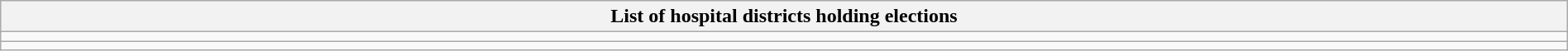<table class="wikitable mw-collapsible mw-collapsed" style="width:100%;">
<tr>
<th>List of hospital districts holding elections</th>
</tr>
<tr>
<td></td>
</tr>
<tr>
<td id="note3"></td>
</tr>
</table>
